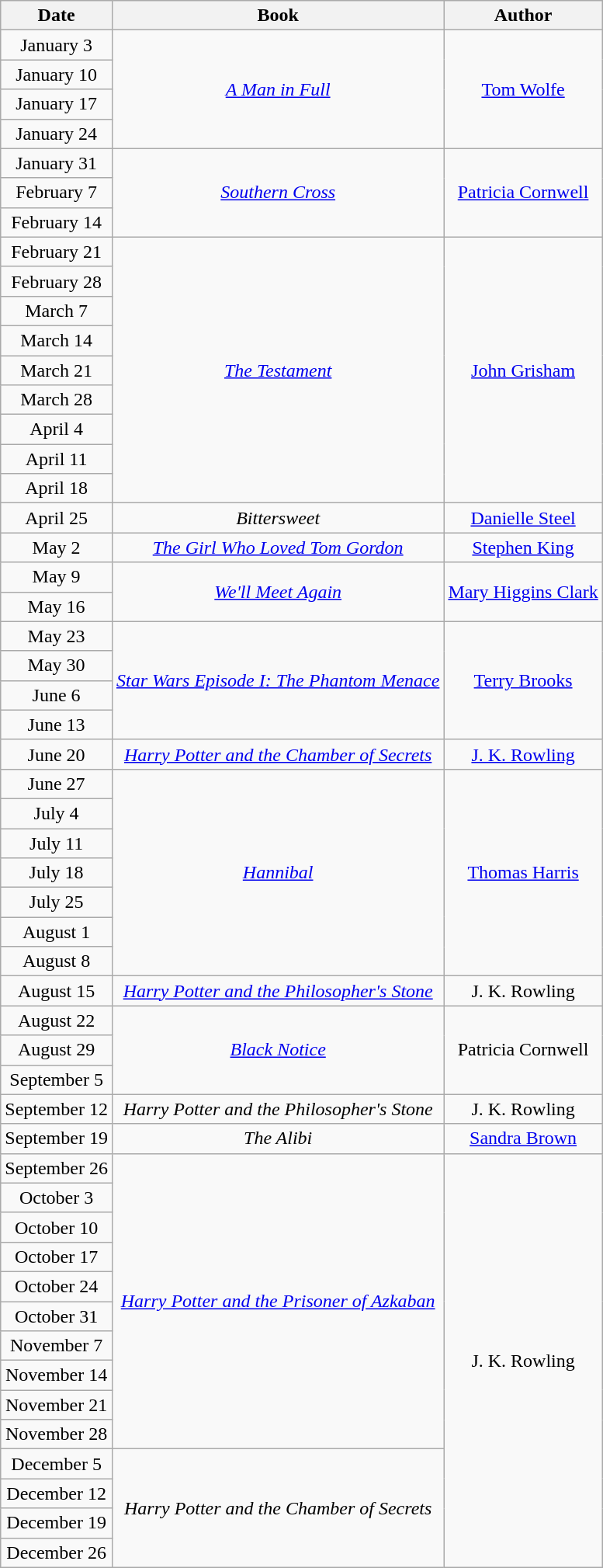<table class="wikitable sortable" style="text-align: center">
<tr>
<th>Date</th>
<th>Book</th>
<th>Author</th>
</tr>
<tr>
<td>January 3</td>
<td rowspan=4><em><a href='#'>A Man in Full</a></em></td>
<td rowspan=4><a href='#'>Tom Wolfe</a></td>
</tr>
<tr>
<td>January 10</td>
</tr>
<tr>
<td>January 17</td>
</tr>
<tr>
<td>January 24</td>
</tr>
<tr>
<td>January 31</td>
<td rowspan=3><em><a href='#'>Southern Cross</a></em></td>
<td rowspan=3><a href='#'>Patricia Cornwell</a></td>
</tr>
<tr>
<td>February 7</td>
</tr>
<tr>
<td>February 14</td>
</tr>
<tr>
<td>February 21</td>
<td rowspan=9><em><a href='#'>The Testament</a></em></td>
<td rowspan=9><a href='#'>John Grisham</a></td>
</tr>
<tr>
<td>February 28</td>
</tr>
<tr>
<td>March 7</td>
</tr>
<tr>
<td>March 14</td>
</tr>
<tr>
<td>March 21</td>
</tr>
<tr>
<td>March 28</td>
</tr>
<tr>
<td>April 4</td>
</tr>
<tr>
<td>April 11</td>
</tr>
<tr>
<td>April 18</td>
</tr>
<tr>
<td>April 25</td>
<td><em>Bittersweet</em></td>
<td><a href='#'>Danielle Steel</a></td>
</tr>
<tr>
<td>May 2</td>
<td><em><a href='#'>The Girl Who Loved Tom Gordon</a></em></td>
<td><a href='#'>Stephen King</a></td>
</tr>
<tr>
<td>May 9</td>
<td rowspan=2><em><a href='#'>We'll Meet Again</a></em></td>
<td rowspan=2><a href='#'>Mary Higgins Clark</a></td>
</tr>
<tr>
<td>May 16</td>
</tr>
<tr>
<td>May 23</td>
<td rowspan=4><em><a href='#'>Star Wars Episode I: The Phantom Menace</a></em></td>
<td rowspan=4><a href='#'>Terry Brooks</a></td>
</tr>
<tr>
<td>May 30</td>
</tr>
<tr>
<td>June 6</td>
</tr>
<tr>
<td>June 13</td>
</tr>
<tr>
<td>June 20</td>
<td><em><a href='#'>Harry Potter and the Chamber of Secrets</a></em></td>
<td><a href='#'>J. K. Rowling</a></td>
</tr>
<tr>
<td>June 27</td>
<td rowspan=7><em><a href='#'>Hannibal</a></em></td>
<td rowspan=7><a href='#'>Thomas Harris</a></td>
</tr>
<tr>
<td>July 4</td>
</tr>
<tr>
<td>July 11</td>
</tr>
<tr>
<td>July 18</td>
</tr>
<tr>
<td>July 25</td>
</tr>
<tr>
<td>August 1</td>
</tr>
<tr>
<td>August 8</td>
</tr>
<tr>
<td>August 15</td>
<td><em><a href='#'>Harry Potter and the Philosopher's Stone</a></em></td>
<td>J. K. Rowling</td>
</tr>
<tr>
<td>August 22</td>
<td rowspan=3><em><a href='#'>Black Notice</a></em></td>
<td rowspan=3>Patricia Cornwell</td>
</tr>
<tr>
<td>August 29</td>
</tr>
<tr>
<td>September 5</td>
</tr>
<tr>
<td>September 12</td>
<td><em>Harry Potter and the Philosopher's Stone</em></td>
<td>J. K. Rowling</td>
</tr>
<tr>
<td>September 19</td>
<td><em>The Alibi</em></td>
<td><a href='#'>Sandra Brown</a></td>
</tr>
<tr>
<td>September 26</td>
<td rowspan=10><em><a href='#'>Harry Potter and the Prisoner of Azkaban</a></em></td>
<td rowspan=14>J. K. Rowling</td>
</tr>
<tr>
<td>October 3</td>
</tr>
<tr>
<td>October 10</td>
</tr>
<tr>
<td>October 17</td>
</tr>
<tr>
<td>October 24</td>
</tr>
<tr>
<td>October 31</td>
</tr>
<tr>
<td>November 7</td>
</tr>
<tr>
<td>November 14</td>
</tr>
<tr>
<td>November 21</td>
</tr>
<tr>
<td>November 28</td>
</tr>
<tr>
<td>December 5</td>
<td rowspan=4><em>Harry Potter and the Chamber of Secrets</em></td>
</tr>
<tr>
<td>December 12</td>
</tr>
<tr>
<td>December 19</td>
</tr>
<tr>
<td>December 26</td>
</tr>
</table>
